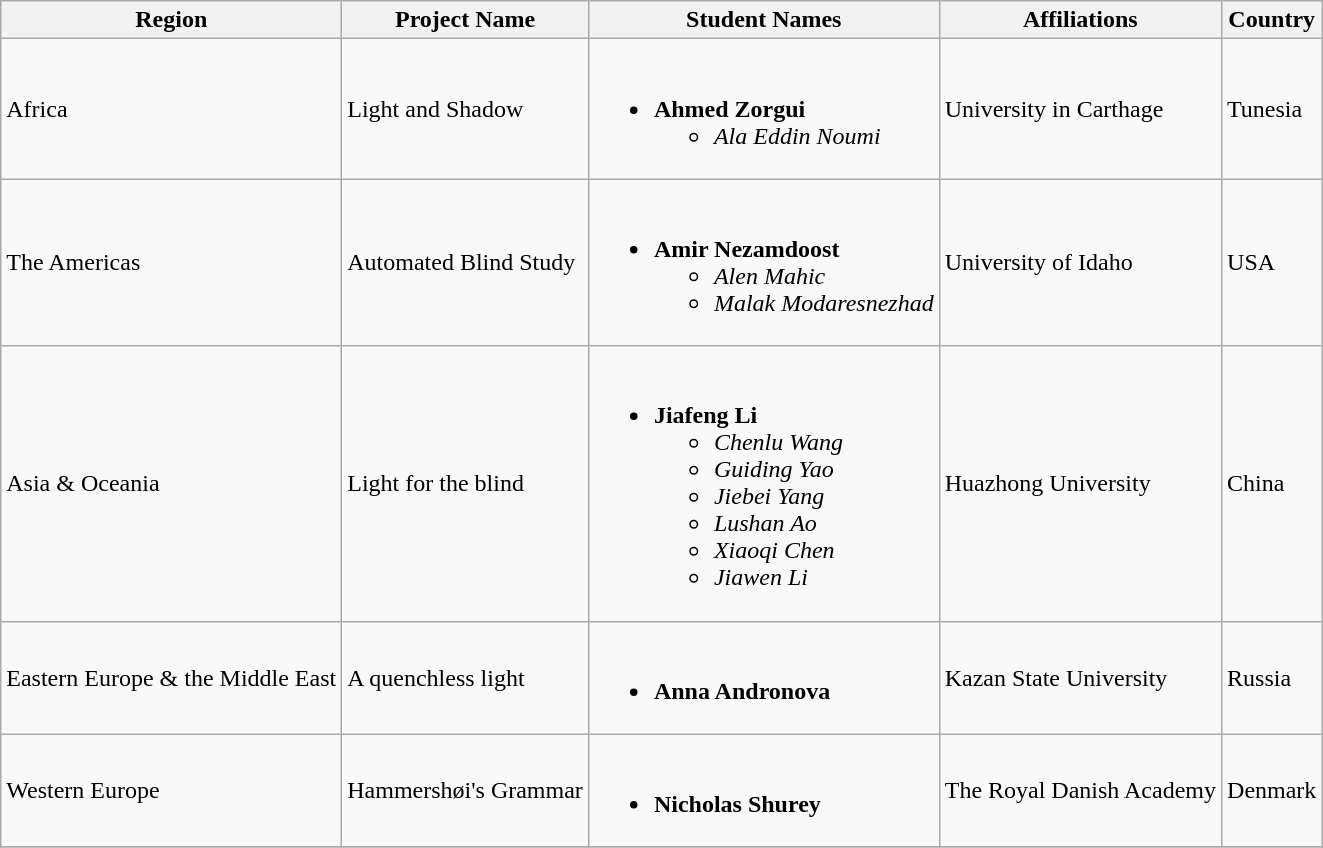<table class="wikitable">
<tr>
<th>Region</th>
<th>Project Name</th>
<th>Student Names</th>
<th>Affiliations</th>
<th>Country</th>
</tr>
<tr>
<td>Africa</td>
<td>Light and Shadow</td>
<td><br><ul><li><strong>Ahmed Zorgui</strong><ul><li><em>Ala Eddin Noumi</em></li></ul></li></ul></td>
<td>University in Carthage</td>
<td>Tunesia</td>
</tr>
<tr>
<td>The Americas</td>
<td>Automated Blind Study</td>
<td><br><ul><li><strong>Amir Nezamdoost</strong><ul><li><em>Alen Mahic</em></li><li><em>Malak Modaresnezhad</em></li></ul></li></ul></td>
<td>University of Idaho</td>
<td>USA</td>
</tr>
<tr>
<td>Asia & Oceania</td>
<td>Light for the blind</td>
<td><br><ul><li><strong>Jiafeng Li</strong><ul><li><em>Chenlu Wang</em></li><li><em>Guiding Yao</em></li><li><em>Jiebei Yang</em></li><li><em>Lushan Ao</em></li><li><em>Xiaoqi Chen</em></li><li><em>Jiawen Li</em></li></ul></li></ul></td>
<td>Huazhong University</td>
<td>China</td>
</tr>
<tr>
<td>Eastern Europe & the Middle East</td>
<td>A quenchless light</td>
<td><br><ul><li><strong>Anna Andronova</strong></li></ul></td>
<td>Kazan State University</td>
<td>Russia</td>
</tr>
<tr>
<td>Western Europe</td>
<td>Hammershøi's Grammar</td>
<td><br><ul><li><strong>Nicholas Shurey</strong></li></ul></td>
<td>The Royal Danish Academy</td>
<td>Denmark</td>
</tr>
<tr>
</tr>
<tr>
</tr>
</table>
